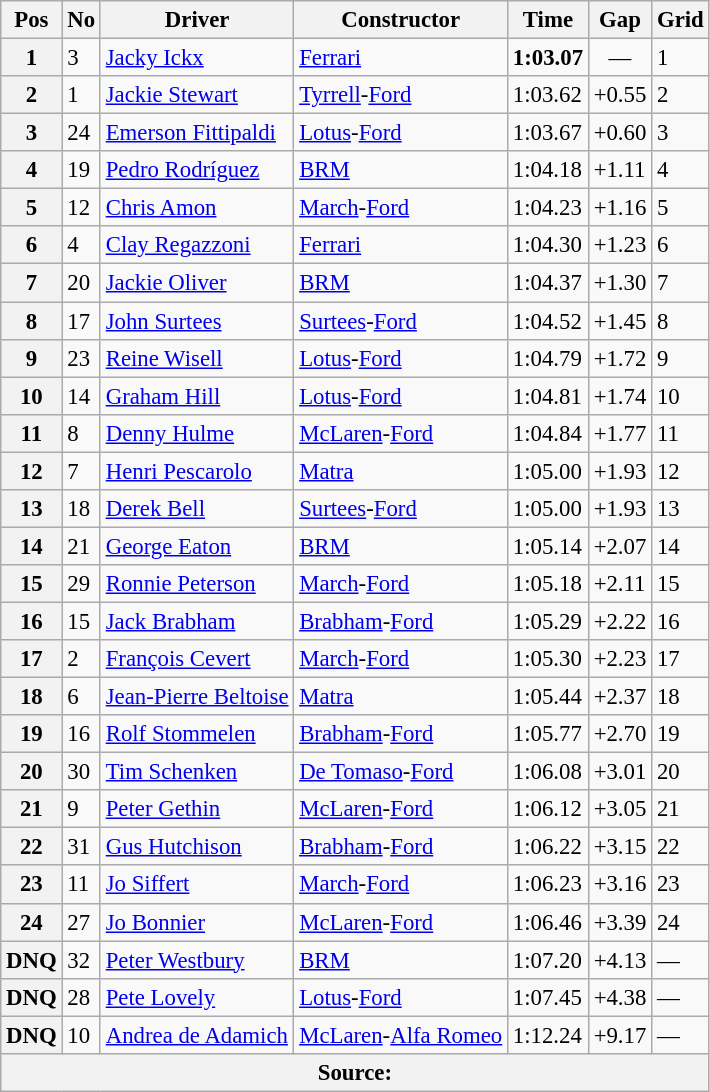<table class="wikitable sortable" style="font-size: 95%;">
<tr>
<th>Pos</th>
<th>No</th>
<th>Driver</th>
<th>Constructor</th>
<th>Time</th>
<th>Gap</th>
<th>Grid</th>
</tr>
<tr>
<th>1</th>
<td>3</td>
<td> <a href='#'>Jacky Ickx</a></td>
<td><a href='#'>Ferrari</a></td>
<td><strong>1:03.07</strong></td>
<td align=center>—</td>
<td>1</td>
</tr>
<tr>
<th>2</th>
<td>1</td>
<td> <a href='#'>Jackie Stewart</a></td>
<td><a href='#'>Tyrrell</a>-<a href='#'>Ford</a></td>
<td>1:03.62</td>
<td>+0.55</td>
<td>2</td>
</tr>
<tr>
<th>3</th>
<td>24</td>
<td> <a href='#'>Emerson Fittipaldi</a></td>
<td><a href='#'>Lotus</a>-<a href='#'>Ford</a></td>
<td>1:03.67</td>
<td>+0.60</td>
<td>3</td>
</tr>
<tr>
<th>4</th>
<td>19</td>
<td> <a href='#'>Pedro Rodríguez</a></td>
<td><a href='#'>BRM</a></td>
<td>1:04.18</td>
<td>+1.11</td>
<td>4</td>
</tr>
<tr>
<th>5</th>
<td>12</td>
<td> <a href='#'>Chris Amon</a></td>
<td><a href='#'>March</a>-<a href='#'>Ford</a></td>
<td>1:04.23</td>
<td>+1.16</td>
<td>5</td>
</tr>
<tr>
<th>6</th>
<td>4</td>
<td> <a href='#'>Clay Regazzoni</a></td>
<td><a href='#'>Ferrari</a></td>
<td>1:04.30</td>
<td>+1.23</td>
<td>6</td>
</tr>
<tr>
<th>7</th>
<td>20</td>
<td> <a href='#'>Jackie Oliver</a></td>
<td><a href='#'>BRM</a></td>
<td>1:04.37</td>
<td>+1.30</td>
<td>7</td>
</tr>
<tr>
<th>8</th>
<td>17</td>
<td> <a href='#'>John Surtees</a></td>
<td><a href='#'>Surtees</a>-<a href='#'>Ford</a></td>
<td>1:04.52</td>
<td>+1.45</td>
<td>8</td>
</tr>
<tr>
<th>9</th>
<td>23</td>
<td> <a href='#'>Reine Wisell</a></td>
<td><a href='#'>Lotus</a>-<a href='#'>Ford</a></td>
<td>1:04.79</td>
<td>+1.72</td>
<td>9</td>
</tr>
<tr>
<th>10</th>
<td>14</td>
<td> <a href='#'>Graham Hill</a></td>
<td><a href='#'>Lotus</a>-<a href='#'>Ford</a></td>
<td>1:04.81</td>
<td>+1.74</td>
<td>10</td>
</tr>
<tr>
<th>11</th>
<td>8</td>
<td> <a href='#'>Denny Hulme</a></td>
<td><a href='#'>McLaren</a>-<a href='#'>Ford</a></td>
<td>1:04.84</td>
<td>+1.77</td>
<td>11</td>
</tr>
<tr>
<th>12</th>
<td>7</td>
<td> <a href='#'>Henri Pescarolo</a></td>
<td><a href='#'>Matra</a></td>
<td>1:05.00</td>
<td>+1.93</td>
<td>12</td>
</tr>
<tr>
<th>13</th>
<td>18</td>
<td> <a href='#'>Derek Bell</a></td>
<td><a href='#'>Surtees</a>-<a href='#'>Ford</a></td>
<td>1:05.00</td>
<td>+1.93</td>
<td>13</td>
</tr>
<tr>
<th>14</th>
<td>21</td>
<td> <a href='#'>George Eaton</a></td>
<td><a href='#'>BRM</a></td>
<td>1:05.14</td>
<td>+2.07</td>
<td>14</td>
</tr>
<tr>
<th>15</th>
<td>29</td>
<td> <a href='#'>Ronnie Peterson</a></td>
<td><a href='#'>March</a>-<a href='#'>Ford</a></td>
<td>1:05.18</td>
<td>+2.11</td>
<td>15</td>
</tr>
<tr>
<th>16</th>
<td>15</td>
<td> <a href='#'>Jack Brabham</a></td>
<td><a href='#'>Brabham</a>-<a href='#'>Ford</a></td>
<td>1:05.29</td>
<td>+2.22</td>
<td>16</td>
</tr>
<tr>
<th>17</th>
<td>2</td>
<td> <a href='#'>François Cevert</a></td>
<td><a href='#'>March</a>-<a href='#'>Ford</a></td>
<td>1:05.30</td>
<td>+2.23</td>
<td>17</td>
</tr>
<tr>
<th>18</th>
<td>6</td>
<td> <a href='#'>Jean-Pierre Beltoise</a></td>
<td><a href='#'>Matra</a></td>
<td>1:05.44</td>
<td>+2.37</td>
<td>18</td>
</tr>
<tr>
<th>19</th>
<td>16</td>
<td> <a href='#'>Rolf Stommelen</a></td>
<td><a href='#'>Brabham</a>-<a href='#'>Ford</a></td>
<td>1:05.77</td>
<td>+2.70</td>
<td>19</td>
</tr>
<tr>
<th>20</th>
<td>30</td>
<td> <a href='#'>Tim Schenken</a></td>
<td><a href='#'>De Tomaso</a>-<a href='#'>Ford</a></td>
<td>1:06.08</td>
<td>+3.01</td>
<td>20</td>
</tr>
<tr>
<th>21</th>
<td>9</td>
<td> <a href='#'>Peter Gethin</a></td>
<td><a href='#'>McLaren</a>-<a href='#'>Ford</a></td>
<td>1:06.12</td>
<td>+3.05</td>
<td>21</td>
</tr>
<tr>
<th>22</th>
<td>31</td>
<td> <a href='#'>Gus Hutchison</a></td>
<td><a href='#'>Brabham</a>-<a href='#'>Ford</a></td>
<td>1:06.22</td>
<td>+3.15</td>
<td>22</td>
</tr>
<tr>
<th>23</th>
<td>11</td>
<td> <a href='#'>Jo Siffert</a></td>
<td><a href='#'>March</a>-<a href='#'>Ford</a></td>
<td>1:06.23</td>
<td>+3.16</td>
<td>23</td>
</tr>
<tr>
<th>24</th>
<td>27</td>
<td> <a href='#'>Jo Bonnier</a></td>
<td><a href='#'>McLaren</a>-<a href='#'>Ford</a></td>
<td>1:06.46</td>
<td>+3.39</td>
<td>24</td>
</tr>
<tr>
<th>DNQ</th>
<td>32</td>
<td> <a href='#'>Peter Westbury</a></td>
<td><a href='#'>BRM</a></td>
<td>1:07.20</td>
<td>+4.13</td>
<td>—</td>
</tr>
<tr>
<th>DNQ</th>
<td>28</td>
<td> <a href='#'>Pete Lovely</a></td>
<td><a href='#'>Lotus</a>-<a href='#'>Ford</a></td>
<td>1:07.45</td>
<td>+4.38</td>
<td>—</td>
</tr>
<tr>
<th>DNQ</th>
<td>10</td>
<td> <a href='#'>Andrea de Adamich</a></td>
<td><a href='#'>McLaren</a>-<a href='#'>Alfa Romeo</a></td>
<td>1:12.24</td>
<td>+9.17</td>
<td>—</td>
</tr>
<tr>
<th colspan=8>Source:</th>
</tr>
</table>
